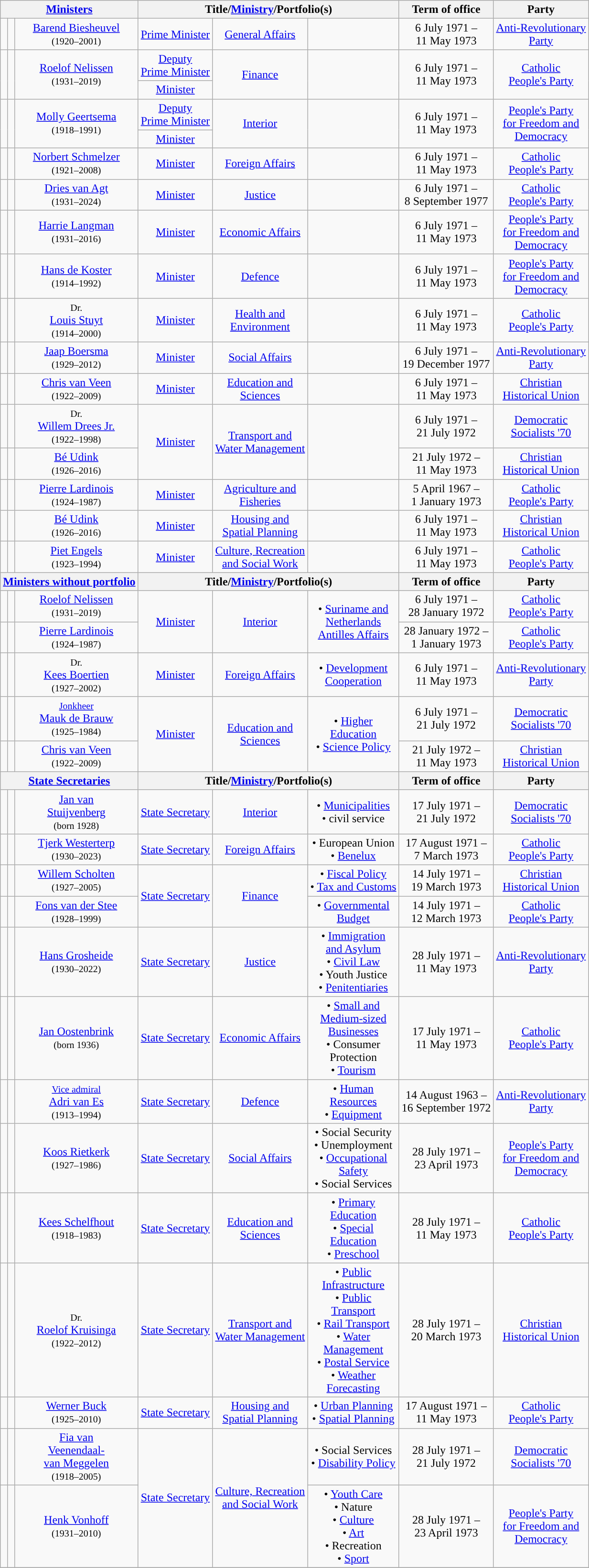<table class="wikitable" style="text-align:center">
<tr>
<th colspan=3><a href='#'>Ministers</a></th>
<th colspan=3>Title/<a href='#'>Ministry</a>/Portfolio(s)</th>
<th>Term of office</th>
<th>Party</th>
</tr>
<tr>
<td style="background:"></td>
<td></td>
<td><a href='#'>Barend Biesheuvel</a> <br> <small>(1920–2001)</small></td>
<td><a href='#'>Prime Minister</a></td>
<td><a href='#'>General Affairs</a></td>
<td></td>
<td>6 July 1971 – <br> 11 May 1973 <br> </td>
<td><a href='#'>Anti-Revolutionary <br> Party</a></td>
</tr>
<tr>
<td rowspan=2 style="background:"></td>
<td rowspan=2></td>
<td rowspan=2><a href='#'>Roelof Nelissen</a> <br> <small>(1931–2019)</small></td>
<td><a href='#'>Deputy <br> Prime Minister</a></td>
<td rowspan=2><a href='#'>Finance</a></td>
<td rowspan=2></td>
<td rowspan=2>6 July 1971 – <br> 11 May 1973 <br> </td>
<td rowspan=2><a href='#'>Catholic <br> People's Party</a></td>
</tr>
<tr>
<td><a href='#'>Minister</a></td>
</tr>
<tr>
<td rowspan=2 style="background:"></td>
<td rowspan=2></td>
<td rowspan=2><a href='#'>Molly Geertsema</a> <br> <small>(1918–1991)</small></td>
<td><a href='#'>Deputy <br> Prime Minister</a></td>
<td rowspan=2><a href='#'>Interior</a></td>
<td rowspan=2></td>
<td rowspan=2>6 July 1971 – <br> 11 May 1973 <br> </td>
<td rowspan=2><a href='#'>People's Party <br> for Freedom and <br> Democracy</a></td>
</tr>
<tr>
<td><a href='#'>Minister</a></td>
</tr>
<tr>
<td style="background:"></td>
<td></td>
<td><a href='#'>Norbert Schmelzer</a> <br> <small>(1921–2008)</small></td>
<td><a href='#'>Minister</a></td>
<td><a href='#'>Foreign Affairs</a></td>
<td></td>
<td>6 July 1971 – <br> 11 May 1973 <br> </td>
<td><a href='#'>Catholic <br> People's Party</a></td>
</tr>
<tr>
<td style="background:"></td>
<td></td>
<td><a href='#'>Dries van Agt</a> <br> <small>(1931–2024)</small></td>
<td><a href='#'>Minister</a></td>
<td><a href='#'>Justice</a></td>
<td></td>
<td>6 July 1971 – <br> 8 September 1977 <br> </td>
<td><a href='#'>Catholic <br> People's Party</a></td>
</tr>
<tr>
<td style="background:"></td>
<td></td>
<td><a href='#'>Harrie Langman</a> <br> <small>(1931–2016)</small></td>
<td><a href='#'>Minister</a></td>
<td><a href='#'>Economic Affairs</a></td>
<td></td>
<td>6 July 1971 – <br> 11 May 1973 <br> </td>
<td><a href='#'>People's Party <br> for Freedom and <br> Democracy</a></td>
</tr>
<tr>
<td style="background:"></td>
<td></td>
<td><a href='#'>Hans de Koster</a> <br> <small>(1914–1992)</small></td>
<td><a href='#'>Minister</a></td>
<td><a href='#'>Defence</a></td>
<td></td>
<td>6 July 1971 – <br> 11 May 1973 <br> </td>
<td><a href='#'>People's Party <br> for Freedom and <br> Democracy</a></td>
</tr>
<tr>
<td style="background:"></td>
<td></td>
<td><small>Dr.</small> <br> <a href='#'>Louis Stuyt</a> <br> <small>(1914–2000)</small></td>
<td><a href='#'>Minister</a></td>
<td><a href='#'>Health and <br> Environment</a></td>
<td></td>
<td>6 July 1971 – <br> 11 May 1973 <br> </td>
<td><a href='#'>Catholic <br> People's Party</a></td>
</tr>
<tr>
<td style="background:"></td>
<td></td>
<td><a href='#'>Jaap Boersma</a> <br> <small>(1929–2012)</small></td>
<td><a href='#'>Minister</a></td>
<td><a href='#'>Social Affairs</a></td>
<td></td>
<td>6 July 1971 – <br> 19 December 1977 <br> </td>
<td><a href='#'>Anti-Revolutionary <br> Party</a></td>
</tr>
<tr>
<td style="background:"></td>
<td></td>
<td><a href='#'>Chris van Veen</a> <br> <small>(1922–2009)</small></td>
<td><a href='#'>Minister</a></td>
<td><a href='#'>Education and <br> Sciences</a></td>
<td></td>
<td>6 July 1971 – <br> 11 May 1973 <br> </td>
<td><a href='#'>Christian <br> Historical Union</a></td>
</tr>
<tr>
<td style="background:"></td>
<td></td>
<td><small>Dr.</small> <br> <a href='#'>Willem Drees Jr.</a> <br> <small>(1922–1998)</small></td>
<td rowspan=2><a href='#'>Minister</a></td>
<td rowspan=2><a href='#'>Transport and <br> Water Management</a></td>
<td rowspan=2></td>
<td>6 July 1971 – <br> 21 July 1972 <br> </td>
<td><a href='#'>Democratic <br> Socialists '70</a></td>
</tr>
<tr>
<td style="background:"></td>
<td></td>
<td><a href='#'>Bé Udink</a> <br> <small>(1926–2016)</small></td>
<td>21 July 1972 – <br> 11 May 1973 <br> </td>
<td><a href='#'>Christian <br> Historical Union</a></td>
</tr>
<tr>
<td style="background:"></td>
<td></td>
<td><a href='#'>Pierre Lardinois</a> <br> <small>(1924–1987)</small></td>
<td><a href='#'>Minister</a></td>
<td><a href='#'>Agriculture and <br> Fisheries</a></td>
<td></td>
<td>5 April 1967 – <br> 1 January 1973 <br>  </td>
<td><a href='#'>Catholic <br> People's Party</a></td>
</tr>
<tr>
<td style="background:"></td>
<td></td>
<td><a href='#'>Bé Udink</a> <br> <small>(1926–2016)</small></td>
<td><a href='#'>Minister</a></td>
<td><a href='#'>Housing and <br> Spatial Planning</a></td>
<td></td>
<td>6 July 1971 – <br> 11 May 1973 <br> </td>
<td><a href='#'>Christian <br> Historical Union</a></td>
</tr>
<tr>
<td style="background:"></td>
<td></td>
<td><a href='#'>Piet Engels</a> <br> <small>(1923–1994)</small></td>
<td><a href='#'>Minister</a></td>
<td><a href='#'>Culture, Recreation <br> and Social Work</a></td>
<td></td>
<td>6 July 1971 – <br> 11 May 1973 <br> </td>
<td><a href='#'>Catholic <br> People's Party</a></td>
</tr>
<tr>
<th colspan=3><a href='#'>Ministers without portfolio</a></th>
<th colspan=3>Title/<a href='#'>Ministry</a>/Portfolio(s)</th>
<th>Term of office</th>
<th>Party</th>
</tr>
<tr>
<td style="background:"></td>
<td></td>
<td><a href='#'>Roelof Nelissen</a> <br> <small>(1931–2019)</small></td>
<td rowspan=2><a href='#'>Minister</a></td>
<td rowspan=2><a href='#'>Interior</a></td>
<td rowspan=2>• <a href='#'>Suriname and <br> Netherlands <br> Antilles Affairs</a></td>
<td>6 July 1971 – <br> 28 January 1972</td>
<td><a href='#'>Catholic <br> People's Party</a></td>
</tr>
<tr>
<td style="background:"></td>
<td></td>
<td><a href='#'>Pierre Lardinois</a> <br> <small>(1924–1987)</small></td>
<td>28 January 1972 – <br> 1 January 1973 <br> </td>
<td><a href='#'>Catholic <br> People's Party</a></td>
</tr>
<tr>
<td style="background:"></td>
<td></td>
<td><small>Dr.</small> <br> <a href='#'>Kees Boertien</a> <br> <small>(1927–2002)</small></td>
<td><a href='#'>Minister</a></td>
<td><a href='#'>Foreign Affairs</a></td>
<td>• <a href='#'>Development <br> Cooperation</a></td>
<td>6 July 1971 – <br> 11 May 1973 <br> </td>
<td><a href='#'>Anti-Revolutionary <br> Party</a></td>
</tr>
<tr>
<td style="background:"></td>
<td></td>
<td><small><a href='#'>Jonkheer</a></small> <br> <a href='#'>Mauk de Brauw</a> <br> <small>(1925–1984)</small></td>
<td rowspan=2><a href='#'>Minister</a></td>
<td rowspan=2><a href='#'>Education and <br> Sciences</a></td>
<td rowspan=2>• <a href='#'>Higher <br> Education</a> <br> • <a href='#'>Science Policy</a></td>
<td>6 July 1971 – <br> 21 July 1972 <br> </td>
<td><a href='#'>Democratic <br> Socialists '70</a></td>
</tr>
<tr>
<td style="background:"></td>
<td></td>
<td><a href='#'>Chris van Veen</a> <br> <small>(1922–2009)</small></td>
<td>21 July 1972 – <br> 11 May 1973 <br> </td>
<td><a href='#'>Christian <br> Historical Union</a></td>
</tr>
<tr>
<th colspan=3><a href='#'>State Secretaries</a></th>
<th colspan=3>Title/<a href='#'>Ministry</a>/Portfolio(s)</th>
<th>Term of office</th>
<th>Party</th>
</tr>
<tr>
<td style="background:"></td>
<td></td>
<td><a href='#'>Jan van <br> Stuijvenberg</a> <br> <small>(born 1928)</small></td>
<td><a href='#'>State Secretary</a></td>
<td><a href='#'>Interior</a></td>
<td>• <a href='#'>Municipalities</a> <br> • civil service</td>
<td>17 July 1971 – <br> 21 July 1972 <br> </td>
<td><a href='#'>Democratic <br> Socialists '70</a></td>
</tr>
<tr>
<td style="background:"></td>
<td></td>
<td><a href='#'>Tjerk Westerterp</a> <br> <small>(1930–2023)</small></td>
<td><a href='#'>State Secretary</a></td>
<td><a href='#'>Foreign Affairs</a></td>
<td>• European Union <br> • <a href='#'>Benelux</a></td>
<td>17 August 1971 – <br> 7 March 1973 <br> </td>
<td><a href='#'>Catholic <br> People's Party</a></td>
</tr>
<tr>
<td style="background:"></td>
<td></td>
<td><a href='#'>Willem Scholten</a> <br> <small>(1927–2005)</small></td>
<td rowspan=2><a href='#'>State Secretary</a></td>
<td rowspan=2><a href='#'>Finance</a></td>
<td>• <a href='#'>Fiscal Policy</a> <br> • <a href='#'>Tax and Customs</a></td>
<td>14 July 1971 – <br> 19 March 1973 <br> </td>
<td><a href='#'>Christian <br> Historical Union</a></td>
</tr>
<tr>
<td style="background:"></td>
<td></td>
<td><a href='#'>Fons van der Stee</a> <br> <small>(1928–1999)</small></td>
<td>• <a href='#'>Governmental <br> Budget</a></td>
<td>14 July 1971 – <br> 12 March 1973 <br> </td>
<td><a href='#'>Catholic <br> People's Party</a></td>
</tr>
<tr>
<td style="background:"></td>
<td></td>
<td><a href='#'>Hans Grosheide</a> <br> <small>(1930–2022)</small></td>
<td><a href='#'>State Secretary</a></td>
<td><a href='#'>Justice</a></td>
<td>• <a href='#'>Immigration <br> and Asylum</a> <br> • <a href='#'>Civil Law</a> <br> • Youth Justice <br> • <a href='#'>Penitentiaries</a></td>
<td>28 July 1971 – <br> 11 May 1973 <br> </td>
<td><a href='#'>Anti-Revolutionary <br> Party</a></td>
</tr>
<tr>
<td style="background:"></td>
<td></td>
<td><a href='#'>Jan Oostenbrink</a> <br> <small>(born 1936)</small></td>
<td><a href='#'>State Secretary</a></td>
<td><a href='#'>Economic Affairs</a></td>
<td>• <a href='#'>Small and <br> Medium-sized <br> Businesses</a> <br> • Consumer <br> Protection <br> • <a href='#'>Tourism</a></td>
<td>17 July 1971 – <br> 11 May 1973 <br> </td>
<td><a href='#'>Catholic <br> People's Party</a></td>
</tr>
<tr>
<td style="background:"></td>
<td></td>
<td><small><a href='#'>Vice admiral</a></small> <br> <a href='#'>Adri van Es</a> <br> <small>(1913–1994)</small></td>
<td><a href='#'>State Secretary</a></td>
<td><a href='#'>Defence</a></td>
<td>• <a href='#'>Human <br> Resources</a> <br> • <a href='#'>Equipment</a></td>
<td>14 August 1963 – <br> 16 September 1972 <br>  </td>
<td><a href='#'>Anti-Revolutionary <br> Party</a></td>
</tr>
<tr>
<td style="background:"></td>
<td></td>
<td><a href='#'>Koos Rietkerk</a> <br> <small>(1927–1986)</small></td>
<td><a href='#'>State Secretary</a></td>
<td><a href='#'>Social Affairs</a></td>
<td>• Social Security <br> • Unemployment <br> • <a href='#'>Occupational <br> Safety</a> <br> • Social Services</td>
<td>28 July 1971 – <br> 23 April 1973 <br> </td>
<td><a href='#'>People's Party <br> for Freedom and <br> Democracy</a></td>
</tr>
<tr>
<td style="background:"></td>
<td></td>
<td><a href='#'>Kees Schelfhout</a> <br> <small>(1918–1983)</small></td>
<td><a href='#'>State Secretary</a></td>
<td><a href='#'>Education and <br> Sciences</a></td>
<td>• <a href='#'>Primary <br> Education</a> <br> • <a href='#'>Special <br> Education</a> <br> • <a href='#'>Preschool</a></td>
<td>28 July 1971 – <br> 11 May 1973 <br> </td>
<td><a href='#'>Catholic <br> People's Party</a></td>
</tr>
<tr>
<td style="background:"></td>
<td></td>
<td><small>Dr.</small> <br> <a href='#'>Roelof Kruisinga</a> <br> <small>(1922–2012)</small></td>
<td><a href='#'>State Secretary</a></td>
<td><a href='#'>Transport and <br> Water Management</a></td>
<td>• <a href='#'>Public <br> Infrastructure</a> <br> • <a href='#'>Public <br> Transport</a> <br> • <a href='#'>Rail Transport</a> <br> • <a href='#'>Water <br> Management</a> <br> • <a href='#'>Postal Service</a> <br> • <a href='#'>Weather <br> Forecasting</a></td>
<td>28 July 1971 – <br> 20 March 1973 <br> </td>
<td><a href='#'>Christian <br> Historical Union</a></td>
</tr>
<tr>
<td style="background:"></td>
<td></td>
<td><a href='#'>Werner Buck</a> <br> <small>(1925–2010)</small></td>
<td><a href='#'>State Secretary</a></td>
<td><a href='#'>Housing and <br> Spatial Planning</a></td>
<td>• <a href='#'>Urban Planning</a> <br> • <a href='#'>Spatial Planning</a></td>
<td>17 August 1971 – <br> 11 May 1973 <br> </td>
<td><a href='#'>Catholic <br> People's Party</a></td>
</tr>
<tr>
<td style="background:"></td>
<td></td>
<td><a href='#'>Fia van <br> Veenendaal-<br>van Meggelen</a> <br> <small>(1918–2005)</small></td>
<td rowspan=2><a href='#'>State Secretary</a></td>
<td rowspan=2><a href='#'>Culture, Recreation <br> and Social Work</a></td>
<td>• Social Services <br> • <a href='#'>Disability Policy</a></td>
<td>28 July 1971 – <br> 21 July 1972 <br> </td>
<td><a href='#'>Democratic <br> Socialists '70</a></td>
</tr>
<tr>
<td style="background:"></td>
<td></td>
<td><a href='#'>Henk Vonhoff</a> <br> <small>(1931–2010)</small></td>
<td>• <a href='#'>Youth Care</a> <br> • Nature <br> • <a href='#'>Culture</a> <br> • <a href='#'>Art</a> <br> • Recreation <br> • <a href='#'>Sport</a></td>
<td>28 July 1971 – <br> 23 April 1973 <br> </td>
<td><a href='#'>People's Party <br> for Freedom and <br> Democracy</a></td>
</tr>
<tr>
</tr>
</table>
